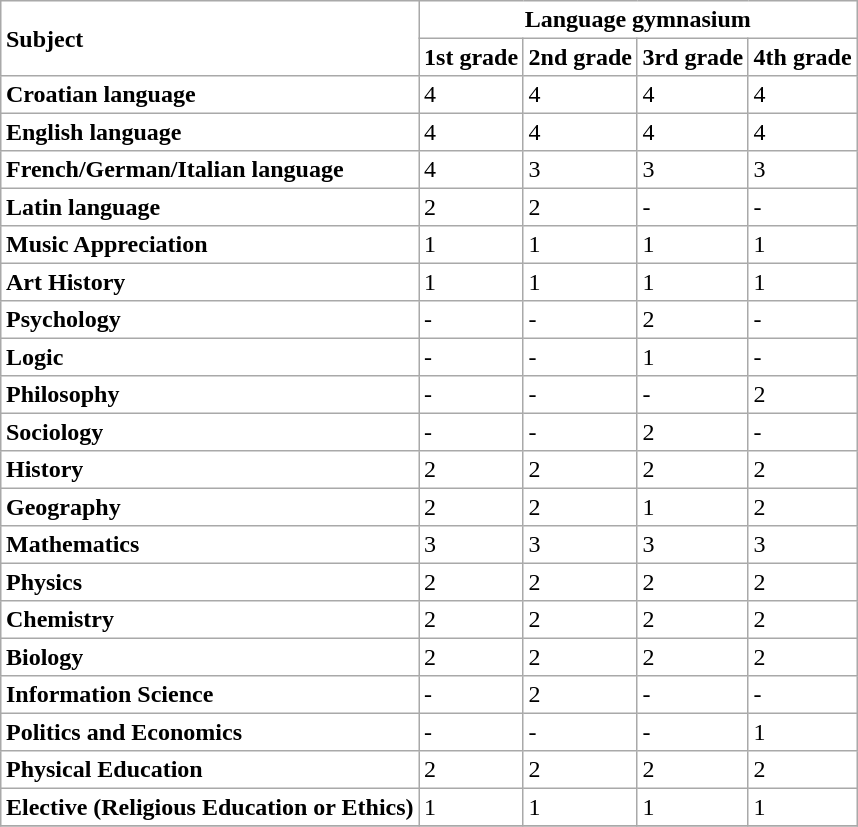<table rules=all style="text-align: left; border: 1px solid darkgray;" cellpadding=3>
<tr>
<th rowspan="2">Subject</th>
<th colspan="4" style="text-align: center;"><strong>Language gymnasium</strong></th>
</tr>
<tr>
<th colspan="1" style="text-align: center;"><strong>1st grade</strong></th>
<th colspan="1" style="text-align: center;"><strong>2nd grade</strong></th>
<th colspan="1" style="text-align: center;"><strong>3rd grade</strong></th>
<th colspan="1" style="text-align: center;"><strong>4th grade</strong></th>
</tr>
<tr>
<td><strong>Croatian language</strong></td>
<td>4</td>
<td>4</td>
<td>4</td>
<td>4</td>
</tr>
<tr>
<td><strong>English language</strong></td>
<td>4</td>
<td>4</td>
<td>4</td>
<td>4</td>
</tr>
<tr>
<td><strong>French/German/Italian language</strong></td>
<td>4</td>
<td>3</td>
<td>3</td>
<td>3</td>
</tr>
<tr>
<td><strong>Latin language</strong></td>
<td>2</td>
<td>2</td>
<td>-</td>
<td>-</td>
</tr>
<tr>
<td><strong>Music Appreciation</strong></td>
<td>1</td>
<td>1</td>
<td>1</td>
<td>1</td>
</tr>
<tr>
<td><strong>Art History</strong></td>
<td>1</td>
<td>1</td>
<td>1</td>
<td>1</td>
</tr>
<tr>
<td><strong>Psychology</strong></td>
<td>-</td>
<td>-</td>
<td>2</td>
<td>-</td>
</tr>
<tr>
<td><strong>Logic</strong></td>
<td>-</td>
<td>-</td>
<td>1</td>
<td>-</td>
</tr>
<tr>
<td><strong>Philosophy</strong></td>
<td>-</td>
<td>-</td>
<td>-</td>
<td>2</td>
</tr>
<tr>
<td><strong>Sociology</strong></td>
<td>-</td>
<td>-</td>
<td>2</td>
<td>-</td>
</tr>
<tr>
<td><strong>History</strong></td>
<td>2</td>
<td>2</td>
<td>2</td>
<td>2</td>
</tr>
<tr>
<td><strong>Geography</strong></td>
<td>2</td>
<td>2</td>
<td>1</td>
<td>2</td>
</tr>
<tr>
<td><strong>Mathematics</strong></td>
<td>3</td>
<td>3</td>
<td>3</td>
<td>3</td>
</tr>
<tr>
<td><strong>Physics</strong></td>
<td>2</td>
<td>2</td>
<td>2</td>
<td>2</td>
</tr>
<tr>
<td><strong>Chemistry</strong></td>
<td>2</td>
<td>2</td>
<td>2</td>
<td>2</td>
</tr>
<tr>
<td><strong>Biology</strong></td>
<td>2</td>
<td>2</td>
<td>2</td>
<td>2</td>
</tr>
<tr>
<td><strong>Information Science</strong></td>
<td>-</td>
<td>2</td>
<td>-</td>
<td>-</td>
</tr>
<tr>
<td><strong>Politics and Economics</strong></td>
<td>-</td>
<td>-</td>
<td>-</td>
<td>1</td>
</tr>
<tr>
<td><strong>Physical Education</strong></td>
<td>2</td>
<td>2</td>
<td>2</td>
<td>2</td>
</tr>
<tr>
<td><strong>Elective (Religious Education or Ethics)</strong></td>
<td>1</td>
<td>1</td>
<td>1</td>
<td>1</td>
</tr>
<tr ->
</tr>
</table>
